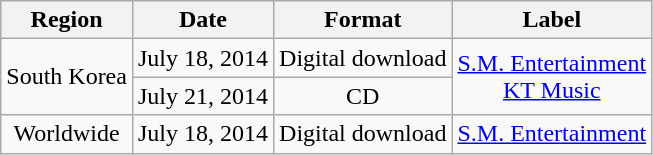<table class="wikitable">
<tr>
<th>Region</th>
<th>Date</th>
<th>Format</th>
<th>Label</th>
</tr>
<tr>
<td rowspan="2" align="center">South Korea</td>
<td align="center">July 18, 2014</td>
<td align="center">Digital download</td>
<td rowspan="2" align="center"><a href='#'>S.M. Entertainment</a><br><a href='#'>KT Music</a></td>
</tr>
<tr>
<td align="center">July 21, 2014</td>
<td align="center">CD</td>
</tr>
<tr>
<td align="center">Worldwide</td>
<td align="center">July 18, 2014</td>
<td align="center">Digital download</td>
<td align="center"><a href='#'>S.M. Entertainment</a></td>
</tr>
</table>
